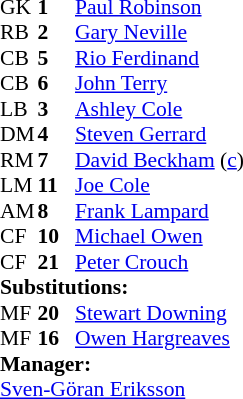<table style="font-size: 90%" cellspacing="0" cellpadding="0">
<tr>
<th width="25"></th>
<th width="25"></th>
</tr>
<tr>
<td>GK</td>
<td><strong>1</strong></td>
<td><a href='#'>Paul Robinson</a></td>
</tr>
<tr>
<td>RB</td>
<td><strong>2</strong></td>
<td><a href='#'>Gary Neville</a></td>
</tr>
<tr>
<td>CB</td>
<td><strong>5</strong></td>
<td><a href='#'>Rio Ferdinand</a></td>
</tr>
<tr>
<td>CB</td>
<td><strong>6</strong></td>
<td><a href='#'>John Terry</a></td>
</tr>
<tr>
<td>LB</td>
<td><strong>3</strong></td>
<td><a href='#'>Ashley Cole</a></td>
</tr>
<tr>
<td>DM</td>
<td><strong>4</strong></td>
<td><a href='#'>Steven Gerrard</a></td>
<td></td>
</tr>
<tr>
<td>RM</td>
<td><strong>7</strong></td>
<td><a href='#'>David Beckham</a> (<a href='#'>c</a>)</td>
</tr>
<tr>
<td>LM</td>
<td><strong>11</strong></td>
<td><a href='#'>Joe Cole</a></td>
<td></td>
<td></td>
</tr>
<tr>
<td>AM</td>
<td><strong>8</strong></td>
<td><a href='#'>Frank Lampard</a></td>
</tr>
<tr>
<td>CF</td>
<td><strong>10</strong></td>
<td><a href='#'>Michael Owen</a></td>
<td></td>
<td></td>
</tr>
<tr>
<td>CF</td>
<td><strong>21</strong></td>
<td><a href='#'>Peter Crouch</a></td>
<td></td>
</tr>
<tr>
<td colspan=3><strong>Substitutions:</strong></td>
</tr>
<tr>
<td>MF</td>
<td><strong>20</strong></td>
<td><a href='#'>Stewart Downing</a></td>
<td></td>
<td></td>
</tr>
<tr>
<td>MF</td>
<td><strong>16</strong></td>
<td><a href='#'>Owen Hargreaves</a></td>
<td></td>
<td></td>
</tr>
<tr>
<td colspan=3><strong>Manager:</strong></td>
</tr>
<tr>
<td colspan="4"> <a href='#'>Sven-Göran Eriksson</a></td>
</tr>
</table>
